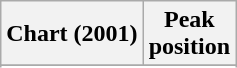<table class="wikitable sortable">
<tr>
<th align="left">Chart (2001)</th>
<th align="center">Peak<br>position</th>
</tr>
<tr>
</tr>
<tr>
</tr>
</table>
